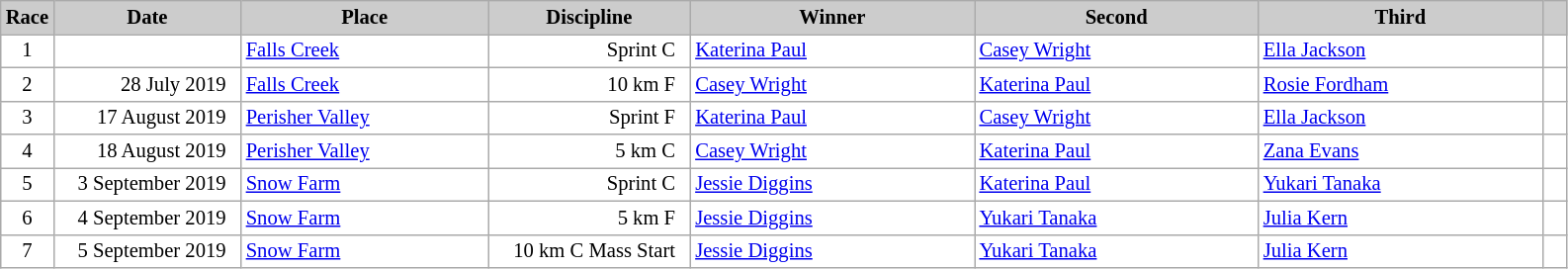<table class="wikitable plainrowheaders" style="background:#fff; font-size:86%; line-height:16px; border:grey solid 1px; border-collapse:collapse;">
<tr style="background:#ccc; text-align:center;">
<th scope="col" style="background:#ccc; width=30 px;">Race</th>
<th scope="col" style="background:#ccc; width:120px;">Date</th>
<th scope="col" style="background:#ccc; width:160px;">Place</th>
<th scope="col" style="background:#ccc; width:130px;">Discipline</th>
<th scope="col" style="background:#ccc; width:185px;">Winner</th>
<th scope="col" style="background:#ccc; width:185px;">Second</th>
<th scope="col" style="background:#ccc; width:185px;">Third</th>
<th scope="col" style="background:#ccc; width:10px;"></th>
</tr>
<tr>
<td align=center>1</td>
<td align=right>  </td>
<td> <a href='#'>Falls Creek</a></td>
<td align=right>Sprint C  </td>
<td> <a href='#'>Katerina Paul</a></td>
<td> <a href='#'>Casey Wright</a></td>
<td> <a href='#'>Ella Jackson</a></td>
<td></td>
</tr>
<tr>
<td align=center>2</td>
<td align=right>28 July 2019  </td>
<td> <a href='#'>Falls Creek</a></td>
<td align=right>10 km F  </td>
<td> <a href='#'>Casey Wright</a></td>
<td> <a href='#'>Katerina Paul</a></td>
<td> <a href='#'>Rosie Fordham</a></td>
<td></td>
</tr>
<tr>
<td align=center>3</td>
<td align=right>17 August 2019  </td>
<td> <a href='#'>Perisher Valley</a></td>
<td align=right>Sprint F  </td>
<td> <a href='#'>Katerina Paul</a></td>
<td> <a href='#'>Casey Wright</a></td>
<td> <a href='#'>Ella Jackson</a></td>
<td></td>
</tr>
<tr>
<td align=center>4</td>
<td align=right>18 August 2019  </td>
<td> <a href='#'>Perisher Valley</a></td>
<td align=right>5 km C  </td>
<td> <a href='#'>Casey Wright</a></td>
<td> <a href='#'>Katerina Paul</a></td>
<td> <a href='#'>Zana Evans</a></td>
<td></td>
</tr>
<tr>
<td align=center>5</td>
<td align=right>3 September 2019  </td>
<td> <a href='#'>Snow Farm</a></td>
<td align=right>Sprint C  </td>
<td> <a href='#'>Jessie Diggins</a></td>
<td> <a href='#'>Katerina Paul</a></td>
<td> <a href='#'>Yukari Tanaka</a></td>
<td></td>
</tr>
<tr>
<td align=center>6</td>
<td align=right>4 September 2019  </td>
<td> <a href='#'>Snow Farm</a></td>
<td align=right>5 km F  </td>
<td> <a href='#'>Jessie Diggins</a></td>
<td> <a href='#'>Yukari Tanaka</a></td>
<td> <a href='#'>Julia Kern</a></td>
<td></td>
</tr>
<tr>
<td align=center>7</td>
<td align=right>5 September 2019  </td>
<td> <a href='#'>Snow Farm</a></td>
<td align=right>10 km C Mass Start  </td>
<td> <a href='#'>Jessie Diggins</a></td>
<td> <a href='#'>Yukari Tanaka</a></td>
<td> <a href='#'>Julia Kern</a></td>
<td></td>
</tr>
</table>
